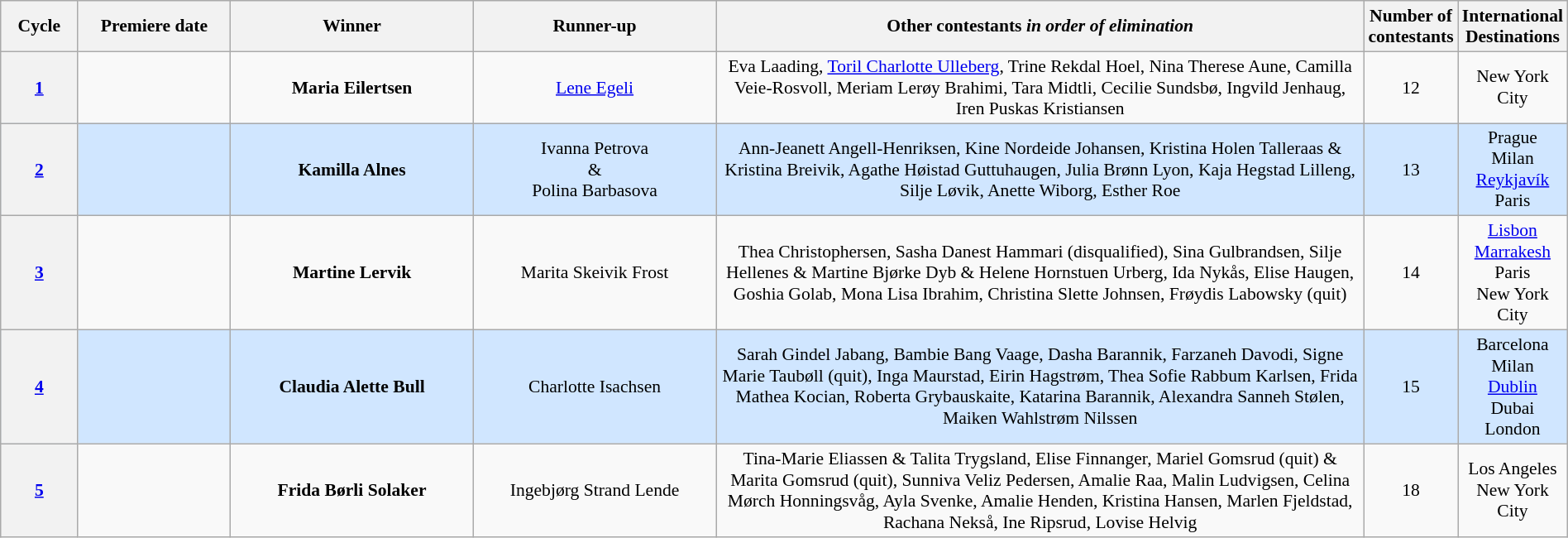<table class="wikitable" style="font-size:90%; width:100%; text-align: center;">
<tr>
<th style="width:5%;">Cycle</th>
<th style="width:10%;">Premiere date</th>
<th width=16%>Winner</th>
<th width=16%>Runner-up</th>
<th style="width:43%;">Other contestants <em>in order of elimination</em></th>
<th style="width:3%;">Number of contestants</th>
<th style="width:8%;">International Destinations</th>
</tr>
<tr>
<th><a href='#'>1</a></th>
<td></td>
<td><strong>Maria Eilertsen</strong></td>
<td><a href='#'>Lene Egeli</a></td>
<td>Eva Laading, <a href='#'>Toril Charlotte Ulleberg</a>, Trine Rekdal Hoel, Nina Therese Aune, Camilla Veie-Rosvoll, Meriam Lerøy Brahimi, Tara Midtli, Cecilie Sundsbø, Ingvild Jenhaug, Iren Puskas Kristiansen</td>
<td>12</td>
<td>New York City</td>
</tr>
<tr style="background: #D0E6FF;">
<th><a href='#'>2</a></th>
<td></td>
<td><strong>Kamilla Alnes</strong></td>
<td>Ivanna Petrova<br>&<br> Polina Barbasova</td>
<td>Ann-Jeanett Angell-Henriksen, Kine Nordeide Johansen, Kristina Holen Talleraas & Kristina Breivik, Agathe Høistad Guttuhaugen, Julia Brønn Lyon, Kaja Hegstad Lilleng, Silje Løvik, Anette Wiborg, Esther Roe</td>
<td>13</td>
<td>Prague<br>Milan<br><a href='#'>Reykjavík</a><br>Paris</td>
</tr>
<tr>
<th><a href='#'>3</a></th>
<td></td>
<td><strong>Martine Lervik</strong></td>
<td>Marita Skeivik Frost</td>
<td>Thea Christophersen, Sasha Danest Hammari (disqualified), Sina Gulbrandsen, Silje Hellenes & Martine Bjørke Dyb & Helene Hornstuen Urberg, Ida Nykås, Elise Haugen, Goshia Golab, Mona Lisa Ibrahim, Christina Slette Johnsen, Frøydis Labowsky (quit)</td>
<td>14</td>
<td><a href='#'>Lisbon</a><br><a href='#'>Marrakesh</a><br>Paris<br>New York City</td>
</tr>
<tr style="background: #D0E6FF;">
<th><a href='#'>4</a></th>
<td></td>
<td><strong>Claudia Alette Bull</strong></td>
<td>Charlotte Isachsen</td>
<td>Sarah Gindel Jabang, Bambie Bang Vaage, Dasha Barannik, Farzaneh Davodi, Signe Marie Taubøll (quit), Inga Maurstad, Eirin Hagstrøm, Thea Sofie Rabbum Karlsen, Frida Mathea Kocian, Roberta Grybauskaite, Katarina Barannik, Alexandra Sanneh Stølen, Maiken Wahlstrøm Nilssen</td>
<td>15</td>
<td>Barcelona<br>Milan<br><a href='#'>Dublin</a><br>Dubai<br>London</td>
</tr>
<tr>
<th><a href='#'>5</a></th>
<td></td>
<td><strong>Frida Børli Solaker</strong></td>
<td>Ingebjørg Strand Lende</td>
<td>Tina-Marie Eliassen & Talita Trygsland, Elise Finnanger, Mariel Gomsrud (quit) & Marita Gomsrud (quit), Sunniva Veliz Pedersen, Amalie Raa, Malin Ludvigsen, Celina Mørch Honningsvåg, Ayla Svenke, Amalie Henden, Kristina Hansen, Marlen Fjeldstad, Rachana Nekså, Ine Ripsrud, Lovise Helvig</td>
<td>18</td>
<td>Los Angeles<br>New York City</td>
</tr>
</table>
